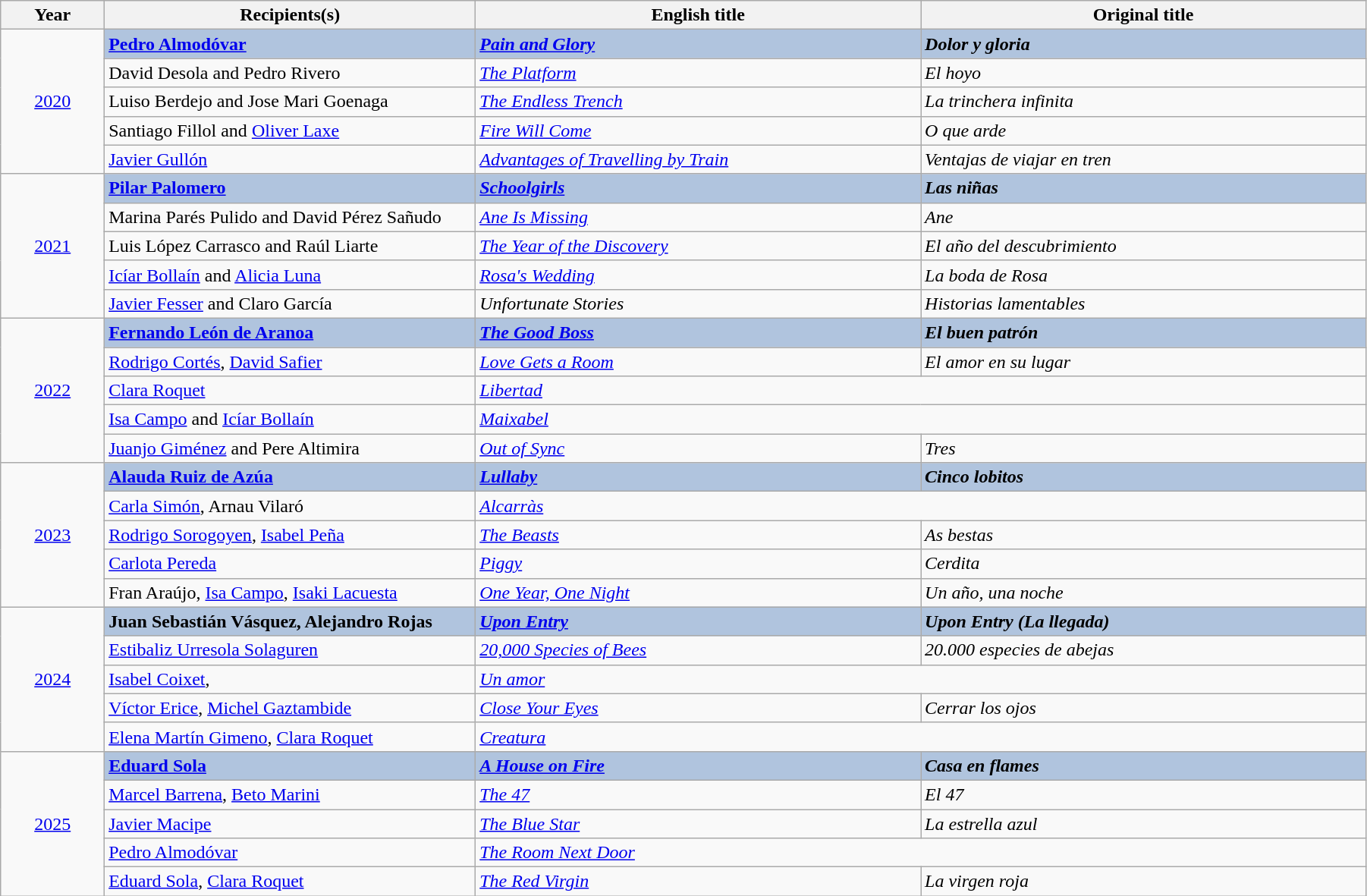<table class="wikitable" width="95%" cellpadding="5">
<tr>
<th width="7%">Year</th>
<th width="25%">Recipients(s)</th>
<th width="30%">English title</th>
<th width="30%">Original title</th>
</tr>
<tr>
<td rowspan=5 style="text-align:center"><a href='#'>2020</a><br></td>
<td style="background:#B0C4DE;"><strong><a href='#'>Pedro Almodóvar</a></strong></td>
<td style="background:#B0C4DE;"><strong><em><a href='#'>Pain and Glory</a></em></strong></td>
<td style="background:#B0C4DE;"><strong><em>Dolor y gloria</em></strong></td>
</tr>
<tr>
<td>David Desola and Pedro Rivero</td>
<td><em><a href='#'>The Platform</a></em></td>
<td><em>El hoyo</em></td>
</tr>
<tr>
<td>Luiso Berdejo and Jose Mari Goenaga</td>
<td><em><a href='#'>The Endless Trench</a></em></td>
<td><em>La trinchera infinita</em></td>
</tr>
<tr>
<td>Santiago Fillol and <a href='#'>Oliver Laxe</a></td>
<td><em><a href='#'>Fire Will Come</a></em></td>
<td><em>O que arde</em></td>
</tr>
<tr>
<td><a href='#'>Javier Gullón</a></td>
<td><em><a href='#'>Advantages of Travelling by Train</a></em></td>
<td><em>Ventajas de viajar en tren</em></td>
</tr>
<tr>
<td rowspan=5 style="text-align:center"><a href='#'>2021</a><br></td>
<td style="background:#B0C4DE;"><strong><a href='#'>Pilar Palomero</a></strong></td>
<td style="background:#B0C4DE;"><strong><em><a href='#'>Schoolgirls</a></em></strong></td>
<td style="background:#B0C4DE;"><strong><em>Las niñas</em></strong></td>
</tr>
<tr>
<td>Marina Parés Pulido and David Pérez Sañudo</td>
<td><em><a href='#'>Ane Is Missing</a></em></td>
<td><em>Ane</em></td>
</tr>
<tr>
<td>Luis López Carrasco and Raúl Liarte</td>
<td><em><a href='#'>The Year of the Discovery</a></em></td>
<td><em>El año del descubrimiento</em></td>
</tr>
<tr>
<td><a href='#'>Icíar Bollaín</a> and <a href='#'>Alicia Luna</a></td>
<td><em><a href='#'>Rosa's Wedding</a></em></td>
<td><em>La boda de Rosa</em></td>
</tr>
<tr>
<td><a href='#'>Javier Fesser</a> and Claro García</td>
<td><em>Unfortunate Stories</em></td>
<td><em>Historias lamentables</em></td>
</tr>
<tr>
<td rowspan=5 style="text-align:center"><a href='#'>2022</a><br></td>
<td style="background:#B0C4DE;"><strong><a href='#'>Fernando León de Aranoa</a></strong></td>
<td style="background:#B0C4DE;"><strong><em><a href='#'>The Good Boss</a></em></strong></td>
<td style="background:#B0C4DE;"><strong><em>El buen patrón</em></strong></td>
</tr>
<tr>
<td><a href='#'>Rodrigo Cortés</a>, <a href='#'>David Safier</a></td>
<td><em><a href='#'>Love Gets a Room</a></em></td>
<td><em>El amor en su lugar</em></td>
</tr>
<tr>
<td><a href='#'>Clara Roquet</a></td>
<td colspan="2"><em><a href='#'>Libertad</a></em></td>
</tr>
<tr>
<td><a href='#'>Isa Campo</a> and <a href='#'>Icíar Bollaín</a></td>
<td colspan="2"><em><a href='#'>Maixabel</a></em></td>
</tr>
<tr>
<td><a href='#'>Juanjo Giménez</a> and Pere Altimira</td>
<td><em><a href='#'>Out of Sync</a></em></td>
<td><em>Tres</em></td>
</tr>
<tr>
<td rowspan=5 style="text-align:center"><a href='#'>2023</a><br></td>
<td style="background:#B0C4DE;"><strong><a href='#'>Alauda Ruiz de Azúa</a></strong></td>
<td style="background:#B0C4DE;"><strong><em><a href='#'>Lullaby</a></em></strong></td>
<td style="background:#B0C4DE;"><strong><em>Cinco lobitos</em></strong></td>
</tr>
<tr>
<td><a href='#'>Carla Simón</a>, Arnau Vilaró</td>
<td colspan="2"><em><a href='#'>Alcarràs</a></em></td>
</tr>
<tr>
<td><a href='#'>Rodrigo Sorogoyen</a>, <a href='#'>Isabel Peña</a></td>
<td><em><a href='#'>The Beasts</a></em></td>
<td><em>As bestas</em></td>
</tr>
<tr>
<td><a href='#'>Carlota Pereda</a></td>
<td><em><a href='#'>Piggy</a></em></td>
<td><em>Cerdita</em></td>
</tr>
<tr>
<td>Fran Araújo, <a href='#'>Isa Campo</a>, <a href='#'>Isaki Lacuesta</a></td>
<td><em><a href='#'>One Year, One Night</a></em></td>
<td><em>Un año, una noche</em></td>
</tr>
<tr>
<td rowspan=5 style="text-align:center"><a href='#'>2024</a><br></td>
<td style="background:#B0C4DE;"><strong>Juan Sebastián Vásquez, Alejandro Rojas</strong></td>
<td style="background:#B0C4DE;"><strong><em><a href='#'>Upon Entry</a></em></strong></td>
<td style="background:#B0C4DE;"><strong><em>Upon Entry (La llegada)</em></strong></td>
</tr>
<tr>
<td><a href='#'>Estibaliz Urresola Solaguren</a></td>
<td><em><a href='#'>20,000 Species of Bees</a></em></td>
<td><em>20.000 especies de abejas</em></td>
</tr>
<tr>
<td><a href='#'>Isabel Coixet</a>, </td>
<td colspan="2"><em><a href='#'>Un amor</a></em></td>
</tr>
<tr>
<td><a href='#'>Víctor Erice</a>, <a href='#'>Michel Gaztambide</a></td>
<td><em><a href='#'>Close Your Eyes</a></em></td>
<td><em>Cerrar los ojos</em></td>
</tr>
<tr>
<td><a href='#'>Elena Martín Gimeno</a>, <a href='#'>Clara Roquet</a></td>
<td colspan="2"><em><a href='#'>Creatura</a></em></td>
</tr>
<tr>
<td rowspan=5 style="text-align:center"><a href='#'>2025</a><br></td>
<td style="background:#B0C4DE;"><strong><a href='#'>Eduard Sola</a></strong></td>
<td style="background:#B0C4DE;"><strong><em><a href='#'>A House on Fire</a></em></strong></td>
<td style="background:#B0C4DE;"><strong><em>Casa en flames</em></strong></td>
</tr>
<tr>
<td><a href='#'>Marcel Barrena</a>, <a href='#'>Beto Marini</a></td>
<td><em><a href='#'>The 47</a></em></td>
<td><em>El 47</em></td>
</tr>
<tr>
<td><a href='#'>Javier Macipe</a></td>
<td><em><a href='#'>The Blue Star</a></em></td>
<td><em>La estrella azul</em></td>
</tr>
<tr>
<td><a href='#'>Pedro Almodóvar</a></td>
<td colspan="2"><em><a href='#'>The Room Next Door</a></em></td>
</tr>
<tr>
<td><a href='#'>Eduard Sola</a>, <a href='#'>Clara Roquet</a></td>
<td><em><a href='#'>The Red Virgin</a></em></td>
<td><em>La virgen roja</em></td>
</tr>
</table>
